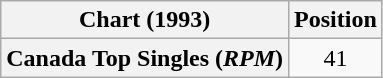<table class="wikitable plainrowheaders" style="text-align:center;">
<tr>
<th>Chart (1993)</th>
<th>Position</th>
</tr>
<tr>
<th scope="row">Canada Top Singles (<em>RPM</em>)</th>
<td>41</td>
</tr>
</table>
